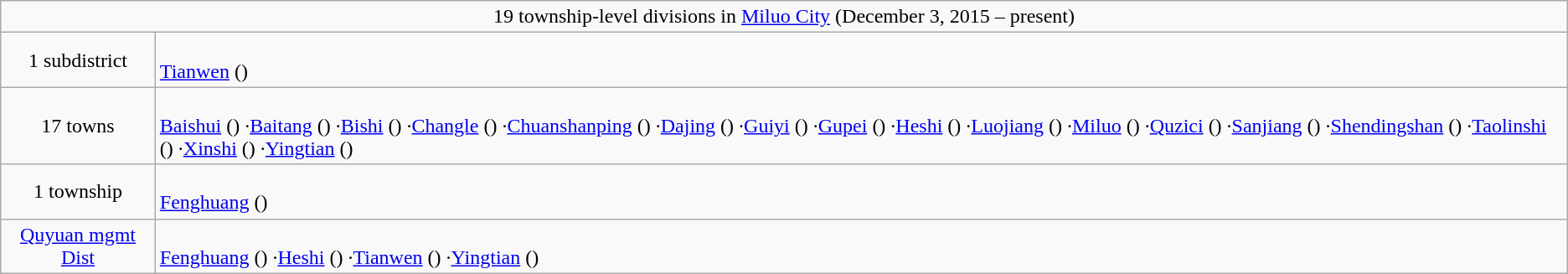<table class="wikitable">
<tr>
<td style="text-align:center;" colspan="2">19 township-level divisions in <a href='#'>Miluo City</a> (December 3, 2015 – present)</td>
</tr>
<tr align=left>
<td align=center>1 subdistrict</td>
<td><br><a href='#'>Tianwen</a> ()</td>
</tr>
<tr align=left>
<td align=center>17 towns</td>
<td><br><a href='#'>Baishui</a> ()
·<a href='#'>Baitang</a> ()
·<a href='#'>Bishi</a> ()
·<a href='#'>Changle</a> ()
·<a href='#'>Chuanshanping</a> ()
·<a href='#'>Dajing</a> ()
·<a href='#'>Guiyi</a> ()
·<a href='#'>Gupei</a> ()
·<a href='#'>Heshi</a> ()
·<a href='#'>Luojiang</a> ()
·<a href='#'>Miluo</a> ()
·<a href='#'>Quzici</a> ()
·<a href='#'>Sanjiang</a> ()
·<a href='#'>Shendingshan</a> ()
·<a href='#'>Taolinshi</a> ()
·<a href='#'>Xinshi</a> ()
·<a href='#'>Yingtian</a> ()</td>
</tr>
<tr align=left>
<td align=center>1 township</td>
<td><br><a href='#'>Fenghuang</a> ()</td>
</tr>
<tr align=left>
<td align=center><a href='#'>Quyuan mgmt Dist</a></td>
<td><br><a href='#'>Fenghuang</a> ()
·<a href='#'>Heshi</a> ()
·<a href='#'>Tianwen</a> ()
·<a href='#'>Yingtian</a> ()</td>
</tr>
</table>
